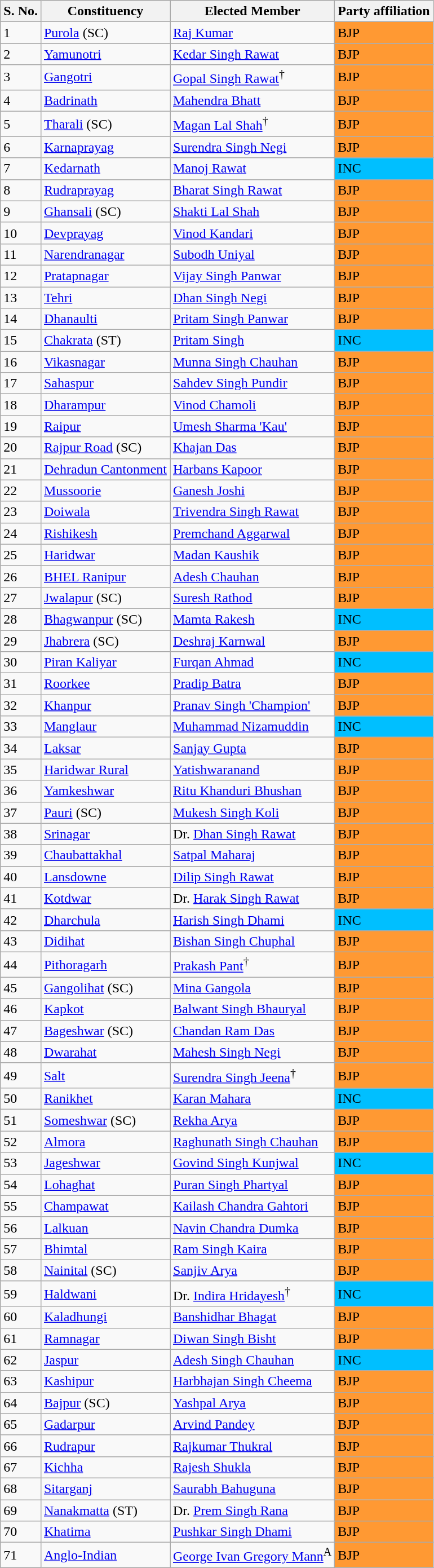<table class="wikitable sortable" border="1">
<tr>
<th>S. No.</th>
<th>Constituency</th>
<th>Elected Member</th>
<th>Party affiliation</th>
</tr>
<tr>
<td>1</td>
<td><a href='#'>Purola</a> (SC)</td>
<td><a href='#'>Raj Kumar</a></td>
<td bgcolor=#FF9933>BJP</td>
</tr>
<tr>
<td>2</td>
<td><a href='#'>Yamunotri</a></td>
<td><a href='#'>Kedar Singh Rawat</a></td>
<td bgcolor=#FF9933>BJP</td>
</tr>
<tr>
<td>3</td>
<td><a href='#'>Gangotri</a></td>
<td><a href='#'>Gopal Singh Rawat</a><sup>†</sup></td>
<td bgcolor=#FF9933>BJP</td>
</tr>
<tr>
<td>4</td>
<td><a href='#'>Badrinath</a></td>
<td><a href='#'>Mahendra Bhatt</a></td>
<td bgcolor=#FF9933>BJP</td>
</tr>
<tr>
<td>5</td>
<td><a href='#'>Tharali</a> (SC)</td>
<td><a href='#'>Magan Lal Shah</a><sup>†</sup></td>
<td bgcolor="#FF9933">BJP</td>
</tr>
<tr>
<td>6</td>
<td><a href='#'>Karnaprayag</a></td>
<td><a href='#'>Surendra Singh Negi</a></td>
<td bgcolor=#FF9933>BJP</td>
</tr>
<tr>
<td>7</td>
<td><a href='#'>Kedarnath</a></td>
<td><a href='#'>Manoj Rawat</a></td>
<td bgcolor=#00BFFF>INC</td>
</tr>
<tr>
<td>8</td>
<td><a href='#'>Rudraprayag</a></td>
<td><a href='#'>Bharat Singh Rawat</a></td>
<td bgcolor=#FF9933>BJP</td>
</tr>
<tr>
<td>9</td>
<td><a href='#'>Ghansali</a> (SC)</td>
<td><a href='#'>Shakti Lal Shah</a></td>
<td bgcolor=#FF9933>BJP</td>
</tr>
<tr>
<td>10</td>
<td><a href='#'>Devprayag</a></td>
<td><a href='#'>Vinod Kandari</a></td>
<td bgcolor=#FF9933>BJP</td>
</tr>
<tr>
<td>11</td>
<td><a href='#'>Narendranagar</a></td>
<td><a href='#'>Subodh Uniyal</a></td>
<td bgcolor=#FF9933>BJP</td>
</tr>
<tr>
<td>12</td>
<td><a href='#'>Pratapnagar</a></td>
<td><a href='#'>Vijay Singh Panwar</a></td>
<td bgcolor=#FF9933>BJP</td>
</tr>
<tr>
<td>13</td>
<td><a href='#'>Tehri</a></td>
<td><a href='#'>Dhan Singh Negi</a></td>
<td bgcolor=#FF9933>BJP</td>
</tr>
<tr>
<td>14</td>
<td><a href='#'>Dhanaulti</a></td>
<td><a href='#'>Pritam Singh Panwar</a></td>
<td bgcolor=#FF9933>BJP</td>
</tr>
<tr>
<td>15</td>
<td><a href='#'>Chakrata</a> (ST)</td>
<td><a href='#'>Pritam Singh</a></td>
<td bgcolor=#00BFFF>INC</td>
</tr>
<tr>
<td>16</td>
<td><a href='#'>Vikasnagar</a></td>
<td><a href='#'>Munna Singh Chauhan</a></td>
<td bgcolor=#FF9933>BJP</td>
</tr>
<tr>
<td>17</td>
<td><a href='#'>Sahaspur</a></td>
<td><a href='#'>Sahdev Singh Pundir</a></td>
<td bgcolor=#FF9933>BJP</td>
</tr>
<tr>
<td>18</td>
<td><a href='#'>Dharampur</a></td>
<td><a href='#'>Vinod Chamoli</a></td>
<td bgcolor=#FF9933>BJP</td>
</tr>
<tr>
<td>19</td>
<td><a href='#'>Raipur</a></td>
<td><a href='#'>Umesh Sharma 'Kau'</a></td>
<td bgcolor=#FF9933>BJP</td>
</tr>
<tr>
<td>20</td>
<td><a href='#'>Rajpur Road</a> (SC)</td>
<td><a href='#'>Khajan Das</a></td>
<td bgcolor=#FF9933>BJP</td>
</tr>
<tr>
<td>21</td>
<td><a href='#'>Dehradun Cantonment</a></td>
<td><a href='#'>Harbans Kapoor</a></td>
<td bgcolor=#FF9933>BJP</td>
</tr>
<tr>
<td>22</td>
<td><a href='#'>Mussoorie</a></td>
<td><a href='#'>Ganesh Joshi</a></td>
<td bgcolor=#FF9933>BJP</td>
</tr>
<tr>
<td>23</td>
<td><a href='#'>Doiwala</a></td>
<td><a href='#'>Trivendra Singh Rawat</a></td>
<td bgcolor=#FF9933>BJP</td>
</tr>
<tr>
<td>24</td>
<td><a href='#'>Rishikesh</a></td>
<td><a href='#'>Premchand Aggarwal</a></td>
<td bgcolor=#FF9933>BJP</td>
</tr>
<tr>
<td>25</td>
<td><a href='#'>Haridwar</a></td>
<td><a href='#'>Madan Kaushik</a></td>
<td bgcolor=#FF9933>BJP</td>
</tr>
<tr>
<td>26</td>
<td><a href='#'>BHEL Ranipur</a></td>
<td><a href='#'>Adesh Chauhan</a></td>
<td bgcolor=#FF9933>BJP</td>
</tr>
<tr>
<td>27</td>
<td><a href='#'>Jwalapur</a> (SC)</td>
<td><a href='#'>Suresh Rathod</a></td>
<td bgcolor=#FF9933>BJP</td>
</tr>
<tr>
<td>28</td>
<td><a href='#'>Bhagwanpur</a> (SC)</td>
<td><a href='#'>Mamta Rakesh</a></td>
<td bgcolor=#00BFFF>INC</td>
</tr>
<tr>
<td>29</td>
<td><a href='#'>Jhabrera</a> (SC)</td>
<td><a href='#'>Deshraj Karnwal</a></td>
<td bgcolor=#FF9933>BJP</td>
</tr>
<tr>
<td>30</td>
<td><a href='#'>Piran Kaliyar</a></td>
<td><a href='#'>Furqan Ahmad</a></td>
<td bgcolor=#00BFFF>INC</td>
</tr>
<tr>
<td>31</td>
<td><a href='#'>Roorkee</a></td>
<td><a href='#'>Pradip Batra</a></td>
<td bgcolor=#FF9933>BJP</td>
</tr>
<tr>
<td>32</td>
<td><a href='#'>Khanpur</a></td>
<td><a href='#'>Pranav Singh 'Champion'</a></td>
<td bgcolor=#FF9933>BJP</td>
</tr>
<tr>
<td>33</td>
<td><a href='#'>Manglaur</a></td>
<td><a href='#'>Muhammad Nizamuddin</a></td>
<td bgcolor=#00BFFF>INC</td>
</tr>
<tr>
<td>34</td>
<td><a href='#'>Laksar</a></td>
<td><a href='#'>Sanjay Gupta</a></td>
<td bgcolor=#FF9933>BJP</td>
</tr>
<tr>
<td>35</td>
<td><a href='#'>Haridwar Rural</a></td>
<td><a href='#'>Yatishwaranand</a></td>
<td bgcolor=#FF9933>BJP</td>
</tr>
<tr>
<td>36</td>
<td><a href='#'>Yamkeshwar</a></td>
<td><a href='#'>Ritu Khanduri Bhushan</a></td>
<td bgcolor=#FF9933>BJP</td>
</tr>
<tr>
<td>37</td>
<td><a href='#'>Pauri</a> (SC)</td>
<td><a href='#'>Mukesh Singh Koli</a></td>
<td bgcolor=#FF9933>BJP</td>
</tr>
<tr>
<td>38</td>
<td><a href='#'>Srinagar</a></td>
<td>Dr. <a href='#'>Dhan Singh Rawat</a></td>
<td bgcolor=#FF9933>BJP</td>
</tr>
<tr>
<td>39</td>
<td><a href='#'>Chaubattakhal</a></td>
<td><a href='#'>Satpal Maharaj</a></td>
<td bgcolor=#FF9933>BJP</td>
</tr>
<tr>
<td>40</td>
<td><a href='#'>Lansdowne</a></td>
<td><a href='#'>Dilip Singh Rawat</a></td>
<td bgcolor=#FF9933>BJP</td>
</tr>
<tr>
<td>41</td>
<td><a href='#'>Kotdwar</a></td>
<td>Dr. <a href='#'>Harak Singh Rawat</a></td>
<td bgcolor=#FF9933>BJP</td>
</tr>
<tr>
<td>42</td>
<td><a href='#'>Dharchula</a></td>
<td><a href='#'>Harish Singh Dhami</a></td>
<td bgcolor=#00BFFF>INC</td>
</tr>
<tr>
<td>43</td>
<td><a href='#'>Didihat</a></td>
<td><a href='#'>Bishan Singh Chuphal</a></td>
<td bgcolor=#FF9933>BJP</td>
</tr>
<tr>
<td>44</td>
<td><a href='#'>Pithoragarh</a></td>
<td><a href='#'>Prakash Pant</a><sup>†</sup></td>
<td bgcolor=#FF9933>BJP</td>
</tr>
<tr>
<td>45</td>
<td><a href='#'>Gangolihat</a> (SC)</td>
<td><a href='#'>Mina Gangola</a></td>
<td bgcolor=#FF9933>BJP</td>
</tr>
<tr>
<td>46</td>
<td><a href='#'>Kapkot</a></td>
<td><a href='#'>Balwant Singh Bhauryal</a></td>
<td bgcolor=#FF9933>BJP</td>
</tr>
<tr>
<td>47</td>
<td><a href='#'>Bageshwar</a> (SC)</td>
<td><a href='#'>Chandan Ram Das</a></td>
<td bgcolor=#FF9933>BJP</td>
</tr>
<tr>
<td>48</td>
<td><a href='#'>Dwarahat</a></td>
<td><a href='#'>Mahesh Singh Negi</a></td>
<td bgcolor=#FF9933>BJP</td>
</tr>
<tr>
<td>49</td>
<td><a href='#'>Salt</a></td>
<td><a href='#'>Surendra Singh Jeena</a><sup>†</sup></td>
<td bgcolor=#FF9933>BJP</td>
</tr>
<tr>
<td>50</td>
<td><a href='#'>Ranikhet</a></td>
<td><a href='#'>Karan Mahara</a></td>
<td bgcolor=#00BFFF>INC</td>
</tr>
<tr>
<td>51</td>
<td><a href='#'>Someshwar</a> (SC)</td>
<td><a href='#'>Rekha Arya</a></td>
<td bgcolor=#FF9933>BJP</td>
</tr>
<tr>
<td>52</td>
<td><a href='#'>Almora</a></td>
<td><a href='#'>Raghunath Singh Chauhan</a></td>
<td bgcolor="#FF9933">BJP</td>
</tr>
<tr>
<td>53</td>
<td><a href='#'>Jageshwar</a></td>
<td><a href='#'>Govind Singh Kunjwal</a></td>
<td bgcolor=#00BFFF>INC</td>
</tr>
<tr>
<td>54</td>
<td><a href='#'>Lohaghat</a></td>
<td><a href='#'>Puran Singh Phartyal</a></td>
<td bgcolor=#FF9933>BJP</td>
</tr>
<tr>
<td>55</td>
<td><a href='#'>Champawat</a></td>
<td><a href='#'>Kailash Chandra Gahtori</a></td>
<td bgcolor=#FF9933>BJP</td>
</tr>
<tr>
<td>56</td>
<td><a href='#'>Lalkuan</a></td>
<td><a href='#'>Navin Chandra Dumka</a></td>
<td bgcolor=#FF9933>BJP</td>
</tr>
<tr>
<td>57</td>
<td><a href='#'>Bhimtal</a></td>
<td><a href='#'>Ram Singh Kaira</a></td>
<td bgcolor=#FF9933>BJP</td>
</tr>
<tr>
<td>58</td>
<td><a href='#'>Nainital</a> (SC)</td>
<td><a href='#'>Sanjiv Arya</a></td>
<td bgcolor=#FF9933>BJP</td>
</tr>
<tr>
<td>59</td>
<td><a href='#'>Haldwani</a></td>
<td>Dr. <a href='#'>Indira Hridayesh</a><sup>†</sup></td>
<td bgcolor=#00BFFF>INC</td>
</tr>
<tr>
<td>60</td>
<td><a href='#'>Kaladhungi</a></td>
<td><a href='#'>Banshidhar Bhagat</a></td>
<td bgcolor=#FF9933>BJP</td>
</tr>
<tr>
<td>61</td>
<td><a href='#'>Ramnagar</a></td>
<td><a href='#'>Diwan Singh Bisht</a></td>
<td bgcolor=#FF9933>BJP</td>
</tr>
<tr>
<td>62</td>
<td><a href='#'>Jaspur</a></td>
<td><a href='#'>Adesh Singh Chauhan</a></td>
<td bgcolor=#00BFFF>INC</td>
</tr>
<tr>
<td>63</td>
<td><a href='#'>Kashipur</a></td>
<td><a href='#'>Harbhajan Singh Cheema</a></td>
<td bgcolor=#FF9933>BJP</td>
</tr>
<tr>
<td>64</td>
<td><a href='#'>Bajpur</a> (SC)</td>
<td><a href='#'>Yashpal Arya</a></td>
<td bgcolor=#FF9933>BJP</td>
</tr>
<tr>
<td>65</td>
<td><a href='#'>Gadarpur</a></td>
<td><a href='#'>Arvind Pandey</a></td>
<td bgcolor=#FF9933>BJP</td>
</tr>
<tr>
<td>66</td>
<td><a href='#'>Rudrapur</a></td>
<td><a href='#'>Rajkumar Thukral</a></td>
<td bgcolor=#FF9933>BJP</td>
</tr>
<tr>
<td>67</td>
<td><a href='#'>Kichha</a></td>
<td><a href='#'>Rajesh Shukla</a></td>
<td bgcolor=#FF9933>BJP</td>
</tr>
<tr>
<td>68</td>
<td><a href='#'>Sitarganj</a></td>
<td><a href='#'>Saurabh Bahuguna</a></td>
<td bgcolor=#FF9933>BJP</td>
</tr>
<tr>
<td>69</td>
<td><a href='#'>Nanakmatta</a> (ST)</td>
<td>Dr. <a href='#'>Prem Singh Rana</a></td>
<td bgcolor=#FF9933>BJP</td>
</tr>
<tr>
<td>70</td>
<td><a href='#'>Khatima</a></td>
<td><a href='#'>Pushkar Singh Dhami</a></td>
<td bgcolor=#FF9933>BJP</td>
</tr>
<tr>
<td>71</td>
<td><a href='#'>Anglo-Indian</a><br></td>
<td><a href='#'>George Ivan Gregory Mann</a><sup>A</sup></td>
<td bgcolor=#FF9933>BJP</td>
</tr>
</table>
